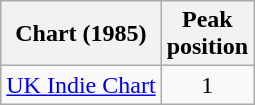<table class="wikitable sortable">
<tr>
<th scope="col">Chart (1985)</th>
<th scope="col">Peak<br>position</th>
</tr>
<tr>
<td><a href='#'>UK Indie Chart</a></td>
<td style="text-align:center;">1</td>
</tr>
</table>
